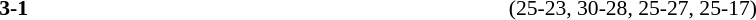<table width=100% cellspacing=1>
<tr>
<th width=20%></th>
<th width=12%></th>
<th width=20%></th>
<th width=33%></th>
<td></td>
</tr>
<tr style=font-size:90%>
<td align=right></td>
<td align=center><strong>3-1</strong></td>
<td></td>
<td>(25-23, 30-28, 25-27, 25-17)</td>
</tr>
</table>
